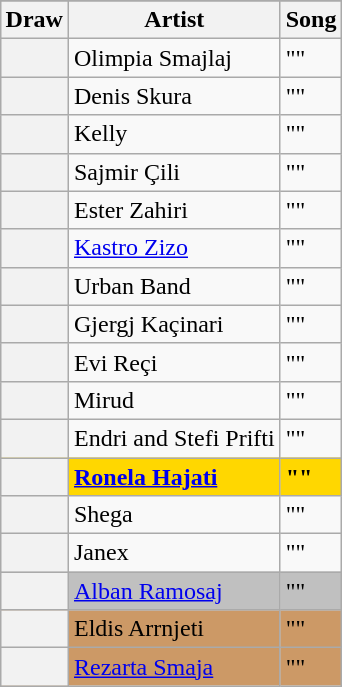<table class="sortable wikitable plainrowheaders" style="margin: 1em auto 1em auto;">
<tr>
</tr>
<tr>
<th>Draw</th>
<th>Artist</th>
<th>Song</th>
</tr>
<tr>
<th scope="row"></th>
<td>Olimpia Smajlaj</td>
<td>""</td>
</tr>
<tr>
<th scope="row"></th>
<td>Denis Skura</td>
<td>""</td>
</tr>
<tr>
<th scope="row"></th>
<td>Kelly</td>
<td>""</td>
</tr>
<tr>
<th scope="row"></th>
<td>Sajmir Çili</td>
<td>""</td>
</tr>
<tr>
<th scope="row"></th>
<td>Ester Zahiri</td>
<td>""</td>
</tr>
<tr>
<th scope="row"></th>
<td><a href='#'>Kastro Zizo</a></td>
<td>""</td>
</tr>
<tr>
<th scope="row"></th>
<td>Urban Band</td>
<td>""</td>
</tr>
<tr>
<th scope="row"></th>
<td>Gjergj Kaçinari</td>
<td>""</td>
</tr>
<tr>
<th scope="row"></th>
<td>Evi Reçi</td>
<td>""</td>
</tr>
<tr>
<th scope="row"></th>
<td>Mirud</td>
<td>""</td>
</tr>
<tr>
<th scope="row"></th>
<td>Endri and Stefi Prifti</td>
<td>""</td>
</tr>
<tr bgcolor="gold">
<th scope="row"></th>
<td><strong><a href='#'>Ronela Hajati</a></strong></td>
<td><strong>""</strong></td>
</tr>
<tr>
<th scope="row"></th>
<td>Shega</td>
<td>""</td>
</tr>
<tr>
<th scope="row"></th>
<td>Janex</td>
<td>""</td>
</tr>
<tr bgcolor="silver">
<th scope="row"></th>
<td><a href='#'>Alban Ramosaj</a></td>
<td>""</td>
</tr>
<tr bgcolor="cc9966">
<th scope="row"></th>
<td>Eldis Arrnjeti</td>
<td>""</td>
</tr>
<tr bgcolor="cc9966">
<th scope="row"></th>
<td><a href='#'>Rezarta Smaja</a></td>
<td>""</td>
</tr>
</table>
